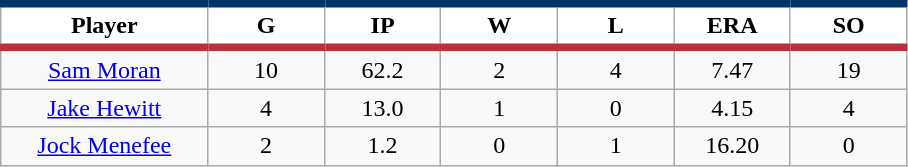<table class="wikitable sortable">
<tr>
<th style="background:#FFFFFF; border-top:#023465 5px solid; border-bottom:#ba313c 5px solid;" width="16%">Player</th>
<th style="background:#FFFFFF; border-top:#023465 5px solid; border-bottom:#ba313c 5px solid;" width="9%">G</th>
<th style="background:#FFFFFF; border-top:#023465 5px solid; border-bottom:#ba313c 5px solid;" width="9%">IP</th>
<th style="background:#FFFFFF; border-top:#023465 5px solid; border-bottom:#ba313c 5px solid;" width="9%">W</th>
<th style="background:#FFFFFF; border-top:#023465 5px solid; border-bottom:#ba313c 5px solid;" width="9%">L</th>
<th style="background:#FFFFFF; border-top:#023465 5px solid; border-bottom:#ba313c 5px solid;" width="9%">ERA</th>
<th style="background:#FFFFFF; border-top:#023465 5px solid; border-bottom:#ba313c 5px solid;" width="9%">SO</th>
</tr>
<tr align="center">
<td><a href='#'>Sam Moran</a></td>
<td>10</td>
<td>62.2</td>
<td>2</td>
<td>4</td>
<td>7.47</td>
<td>19</td>
</tr>
<tr align="center">
<td><a href='#'>Jake Hewitt</a></td>
<td>4</td>
<td>13.0</td>
<td>1</td>
<td>0</td>
<td>4.15</td>
<td>4</td>
</tr>
<tr align="center">
<td><a href='#'>Jock Menefee</a></td>
<td>2</td>
<td>1.2</td>
<td>0</td>
<td>1</td>
<td>16.20</td>
<td>0</td>
</tr>
</table>
